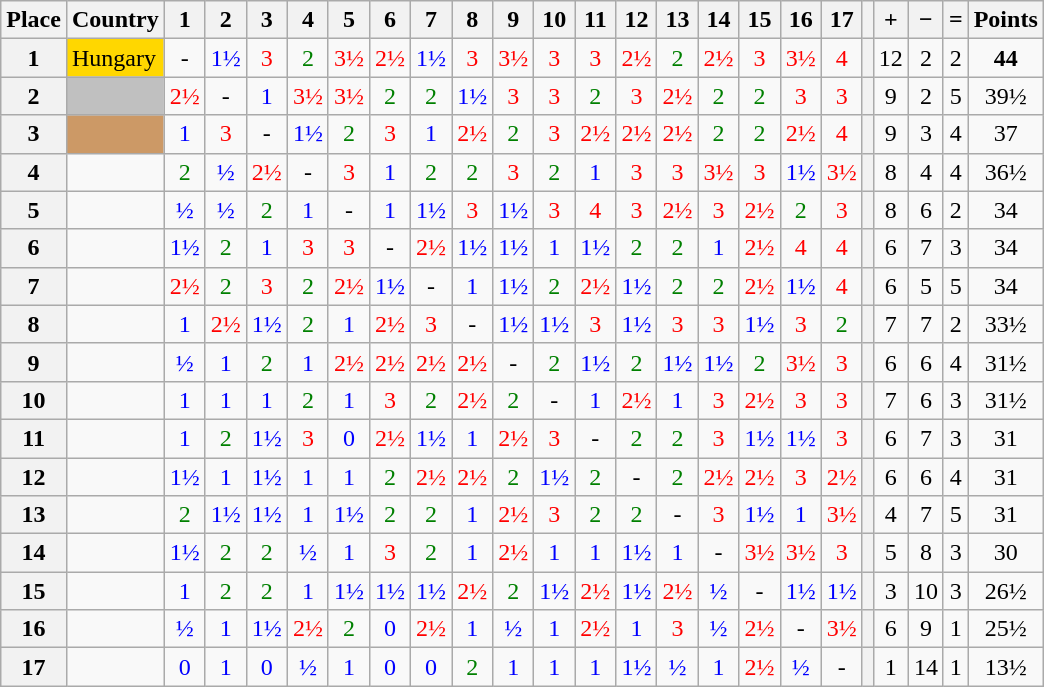<table class="wikitable" style="text-align:center">
<tr>
<th>Place</th>
<th>Country</th>
<th>1</th>
<th>2</th>
<th>3</th>
<th>4</th>
<th>5</th>
<th>6</th>
<th>7</th>
<th>8</th>
<th>9</th>
<th>10</th>
<th>11</th>
<th>12</th>
<th>13</th>
<th>14</th>
<th>15</th>
<th>16</th>
<th>17</th>
<th></th>
<th>+</th>
<th>−</th>
<th>=</th>
<th>Points</th>
</tr>
<tr>
<th>1</th>
<td align=left bgcolor="gold"> Hungary</td>
<td>-</td>
<td style="color: blue;">1½</td>
<td style="color: red;">3</td>
<td style="color: green">2</td>
<td style="color: red;">3½</td>
<td style="color: red;">2½</td>
<td style="color: blue;">1½</td>
<td style="color: red;">3</td>
<td style="color: red;">3½</td>
<td style="color: red;">3</td>
<td style="color: red;">3</td>
<td style="color: red;">2½</td>
<td style="color: green">2</td>
<td style="color: red;">2½</td>
<td style="color: red;">3</td>
<td style="color: red;">3½</td>
<td style="color: red;">4</td>
<th></th>
<td>12</td>
<td>2</td>
<td>2</td>
<td><strong>44</strong></td>
</tr>
<tr>
<th>2</th>
<td align=left bgcolor="silver"></td>
<td style="color: red;">2½</td>
<td>-</td>
<td style="color: blue;">1</td>
<td style="color: red;">3½</td>
<td style="color: red;">3½</td>
<td style="color: green">2</td>
<td style="color: green">2</td>
<td style="color: blue;">1½</td>
<td style="color: red;">3</td>
<td style="color: red;">3</td>
<td style="color: green">2</td>
<td style="color: red;">3</td>
<td style="color: red;">2½</td>
<td style="color: green">2</td>
<td style="color: green">2</td>
<td style="color: red;">3</td>
<td style="color: red;">3</td>
<th></th>
<td>9</td>
<td>2</td>
<td>5</td>
<td>39½</td>
</tr>
<tr>
<th>3</th>
<td align=left bgcolor="CC9966"></td>
<td style="color: blue;">1</td>
<td style="color: red;">3</td>
<td>-</td>
<td style="color: blue;">1½</td>
<td style="color: green">2</td>
<td style="color: red;">3</td>
<td style="color: blue;">1</td>
<td style="color: red;">2½</td>
<td style="color: green">2</td>
<td style="color: red;">3</td>
<td style="color: red;">2½</td>
<td style="color: red;">2½</td>
<td style="color: red;">2½</td>
<td style="color: green">2</td>
<td style="color: green">2</td>
<td style="color: red;">2½</td>
<td style="color: red;">4</td>
<th></th>
<td>9</td>
<td>3</td>
<td>4</td>
<td>37</td>
</tr>
<tr>
<th>4</th>
<td align=left></td>
<td style="color: green">2</td>
<td style="color: blue;">½</td>
<td style="color: red;">2½</td>
<td>-</td>
<td style="color: red;">3</td>
<td style="color: blue;">1</td>
<td style="color: green">2</td>
<td style="color: green">2</td>
<td style="color: red;">3</td>
<td style="color: green">2</td>
<td style="color: blue;">1</td>
<td style="color: red;">3</td>
<td style="color: red;">3</td>
<td style="color: red;">3½</td>
<td style="color: red;">3</td>
<td style="color: blue;">1½</td>
<td style="color: red;">3½</td>
<th></th>
<td>8</td>
<td>4</td>
<td>4</td>
<td>36½</td>
</tr>
<tr>
<th>5</th>
<td align=left></td>
<td style="color: blue;">½</td>
<td style="color: blue;">½</td>
<td style="color: green">2</td>
<td style="color: blue;">1</td>
<td>-</td>
<td style="color: blue;">1</td>
<td style="color: blue;">1½</td>
<td style="color: red;">3</td>
<td style="color: blue;">1½</td>
<td style="color: red;">3</td>
<td style="color: red;">4</td>
<td style="color: red;">3</td>
<td style="color: red;">2½</td>
<td style="color: red;">3</td>
<td style="color: red;">2½</td>
<td style="color: green">2</td>
<td style="color: red;">3</td>
<th></th>
<td>8</td>
<td>6</td>
<td>2</td>
<td>34</td>
</tr>
<tr>
<th>6</th>
<td align=left></td>
<td style="color: blue;">1½</td>
<td style="color: green">2</td>
<td style="color: blue;">1</td>
<td style="color: red;">3</td>
<td style="color: red;">3</td>
<td>-</td>
<td style="color: red;">2½</td>
<td style="color: blue;">1½</td>
<td style="color: blue;">1½</td>
<td style="color: blue;">1</td>
<td style="color: blue;">1½</td>
<td style="color: green">2</td>
<td style="color: green">2</td>
<td style="color: blue;">1</td>
<td style="color: red;">2½</td>
<td style="color: red;">4</td>
<td style="color: red;">4</td>
<th></th>
<td>6</td>
<td>7</td>
<td>3</td>
<td>34</td>
</tr>
<tr>
<th>7</th>
<td align=left></td>
<td style="color: red;">2½</td>
<td style="color: green">2</td>
<td style="color: red;">3</td>
<td style="color: green">2</td>
<td style="color: red;">2½</td>
<td style="color: blue;">1½</td>
<td>-</td>
<td style="color: blue;">1</td>
<td style="color: blue;">1½</td>
<td style="color: green">2</td>
<td style="color: red;">2½</td>
<td style="color: blue;">1½</td>
<td style="color: green">2</td>
<td style="color: green">2</td>
<td style="color: red;">2½</td>
<td style="color: blue;">1½</td>
<td style="color: red;">4</td>
<th></th>
<td>6</td>
<td>5</td>
<td>5</td>
<td>34</td>
</tr>
<tr>
<th>8</th>
<td align=left></td>
<td style="color: blue;">1</td>
<td style="color: red;">2½</td>
<td style="color: blue;">1½</td>
<td style="color: green">2</td>
<td style="color: blue;">1</td>
<td style="color: red;">2½</td>
<td style="color: red;">3</td>
<td>-</td>
<td style="color: blue;">1½</td>
<td style="color: blue;">1½</td>
<td style="color: red;">3</td>
<td style="color: blue;">1½</td>
<td style="color: red;">3</td>
<td style="color: red;">3</td>
<td style="color: blue;">1½</td>
<td style="color: red;">3</td>
<td style="color: green">2</td>
<th></th>
<td>7</td>
<td>7</td>
<td>2</td>
<td>33½</td>
</tr>
<tr>
<th>9</th>
<td align=left></td>
<td style="color: blue;">½</td>
<td style="color: blue;">1</td>
<td style="color: green">2</td>
<td style="color: blue;">1</td>
<td style="color: red;">2½</td>
<td style="color: red;">2½</td>
<td style="color: red;">2½</td>
<td style="color: red;">2½</td>
<td>-</td>
<td style="color: green">2</td>
<td style="color: blue;">1½</td>
<td style="color: green">2</td>
<td style="color: blue;">1½</td>
<td style="color: blue;">1½</td>
<td style="color: green">2</td>
<td style="color: red;">3½</td>
<td style="color: red;">3</td>
<th></th>
<td>6</td>
<td>6</td>
<td>4</td>
<td>31½</td>
</tr>
<tr>
<th>10</th>
<td align=left></td>
<td style="color: blue;">1</td>
<td style="color: blue;">1</td>
<td style="color: blue;">1</td>
<td style="color: green">2</td>
<td style="color: blue;">1</td>
<td style="color: red;">3</td>
<td style="color: green">2</td>
<td style="color: red;">2½</td>
<td style="color: green">2</td>
<td>-</td>
<td style="color: blue;">1</td>
<td style="color: red;">2½</td>
<td style="color: blue;">1</td>
<td style="color: red;">3</td>
<td style="color: red;">2½</td>
<td style="color: red;">3</td>
<td style="color: red;">3</td>
<th></th>
<td>7</td>
<td>6</td>
<td>3</td>
<td>31½</td>
</tr>
<tr>
<th>11</th>
<td align=left></td>
<td style="color: blue;">1</td>
<td style="color: green">2</td>
<td style="color: blue;">1½</td>
<td style="color: red;">3</td>
<td style="color: blue;">0</td>
<td style="color: red;">2½</td>
<td style="color: blue;">1½</td>
<td style="color: blue;">1</td>
<td style="color: red;">2½</td>
<td style="color: red;">3</td>
<td>-</td>
<td style="color: green">2</td>
<td style="color: green">2</td>
<td style="color: red;">3</td>
<td style="color: blue;">1½</td>
<td style="color: blue;">1½</td>
<td style="color: red;">3</td>
<th></th>
<td>6</td>
<td>7</td>
<td>3</td>
<td>31</td>
</tr>
<tr>
<th>12</th>
<td align=left></td>
<td style="color: blue;">1½</td>
<td style="color: blue;">1</td>
<td style="color: blue;">1½</td>
<td style="color: blue;">1</td>
<td style="color: blue;">1</td>
<td style="color: green">2</td>
<td style="color: red;">2½</td>
<td style="color: red;">2½</td>
<td style="color: green">2</td>
<td style="color: blue;">1½</td>
<td style="color: green">2</td>
<td>-</td>
<td style="color: green">2</td>
<td style="color: red;">2½</td>
<td style="color: red;">2½</td>
<td style="color: red;">3</td>
<td style="color: red;">2½</td>
<th></th>
<td>6</td>
<td>6</td>
<td>4</td>
<td>31</td>
</tr>
<tr>
<th>13</th>
<td align=left></td>
<td style="color: green">2</td>
<td style="color: blue;">1½</td>
<td style="color: blue;">1½</td>
<td style="color: blue;">1</td>
<td style="color: blue;">1½</td>
<td style="color: green">2</td>
<td style="color: green">2</td>
<td style="color: blue;">1</td>
<td style="color: red;">2½</td>
<td style="color: red;">3</td>
<td style="color: green">2</td>
<td style="color: green">2</td>
<td>-</td>
<td style="color: red;">3</td>
<td style="color: blue;">1½</td>
<td style="color: blue;">1</td>
<td style="color: red;">3½</td>
<th></th>
<td>4</td>
<td>7</td>
<td>5</td>
<td>31</td>
</tr>
<tr>
<th>14</th>
<td align=left></td>
<td style="color: blue;">1½</td>
<td style="color: green">2</td>
<td style="color: green">2</td>
<td style="color: blue;">½</td>
<td style="color: blue;">1</td>
<td style="color: red;">3</td>
<td style="color: green">2</td>
<td style="color: blue;">1</td>
<td style="color: red;">2½</td>
<td style="color: blue;">1</td>
<td style="color: blue;">1</td>
<td style="color: blue;">1½</td>
<td style="color: blue;">1</td>
<td>-</td>
<td style="color: red;">3½</td>
<td style="color: red;">3½</td>
<td style="color: red;">3</td>
<th></th>
<td>5</td>
<td>8</td>
<td>3</td>
<td>30</td>
</tr>
<tr>
<th>15</th>
<td align=left></td>
<td style="color: blue;">1</td>
<td style="color: green">2</td>
<td style="color: green">2</td>
<td style="color: blue;">1</td>
<td style="color: blue;">1½</td>
<td style="color: blue;">1½</td>
<td style="color: blue;">1½</td>
<td style="color: red;">2½</td>
<td style="color: green">2</td>
<td style="color: blue;">1½</td>
<td style="color: red;">2½</td>
<td style="color: blue;">1½</td>
<td style="color: red;">2½</td>
<td style="color: blue;">½</td>
<td>-</td>
<td style="color: blue;">1½</td>
<td style="color: blue;">1½</td>
<th></th>
<td>3</td>
<td>10</td>
<td>3</td>
<td>26½</td>
</tr>
<tr>
<th>16</th>
<td align=left></td>
<td style="color: blue;">½</td>
<td style="color: blue;">1</td>
<td style="color: blue;">1½</td>
<td style="color: red;">2½</td>
<td style="color: green">2</td>
<td style="color: blue;">0</td>
<td style="color: red;">2½</td>
<td style="color: blue;">1</td>
<td style="color: blue;">½</td>
<td style="color: blue;">1</td>
<td style="color: red;">2½</td>
<td style="color: blue;">1</td>
<td style="color: red;">3</td>
<td style="color: blue;">½</td>
<td style="color: red;">2½</td>
<td>-</td>
<td style="color: red;">3½</td>
<th></th>
<td>6</td>
<td>9</td>
<td>1</td>
<td>25½</td>
</tr>
<tr>
<th>17</th>
<td align=left></td>
<td style="color: blue;">0</td>
<td style="color: blue;">1</td>
<td style="color: blue;">0</td>
<td style="color: blue;">½</td>
<td style="color: blue;">1</td>
<td style="color: blue;">0</td>
<td style="color: blue;">0</td>
<td style="color: green">2</td>
<td style="color: blue;">1</td>
<td style="color: blue;">1</td>
<td style="color: blue;">1</td>
<td style="color: blue;">1½</td>
<td style="color: blue;">½</td>
<td style="color: blue;">1</td>
<td style="color: red;">2½</td>
<td style="color: blue;">½</td>
<td>-</td>
<th></th>
<td>1</td>
<td>14</td>
<td>1</td>
<td>13½</td>
</tr>
</table>
